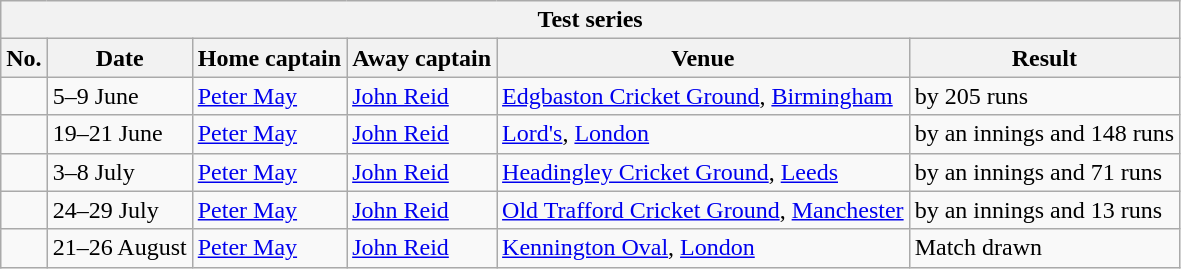<table class="wikitable">
<tr>
<th colspan="9">Test series</th>
</tr>
<tr>
<th>No.</th>
<th>Date</th>
<th>Home captain</th>
<th>Away captain</th>
<th>Venue</th>
<th>Result</th>
</tr>
<tr>
<td></td>
<td>5–9 June</td>
<td><a href='#'>Peter May</a></td>
<td><a href='#'>John Reid</a></td>
<td><a href='#'>Edgbaston Cricket Ground</a>, <a href='#'>Birmingham</a></td>
<td> by 205 runs</td>
</tr>
<tr>
<td></td>
<td>19–21 June</td>
<td><a href='#'>Peter May</a></td>
<td><a href='#'>John Reid</a></td>
<td><a href='#'>Lord's</a>, <a href='#'>London</a></td>
<td> by an innings and 148 runs</td>
</tr>
<tr>
<td></td>
<td>3–8 July</td>
<td><a href='#'>Peter May</a></td>
<td><a href='#'>John Reid</a></td>
<td><a href='#'>Headingley Cricket Ground</a>, <a href='#'>Leeds</a></td>
<td> by an innings and 71 runs</td>
</tr>
<tr>
<td></td>
<td>24–29 July</td>
<td><a href='#'>Peter May</a></td>
<td><a href='#'>John Reid</a></td>
<td><a href='#'>Old Trafford Cricket Ground</a>, <a href='#'>Manchester</a></td>
<td> by an innings and 13 runs</td>
</tr>
<tr>
<td></td>
<td>21–26 August</td>
<td><a href='#'>Peter May</a></td>
<td><a href='#'>John Reid</a></td>
<td><a href='#'>Kennington Oval</a>, <a href='#'>London</a></td>
<td>Match drawn</td>
</tr>
</table>
